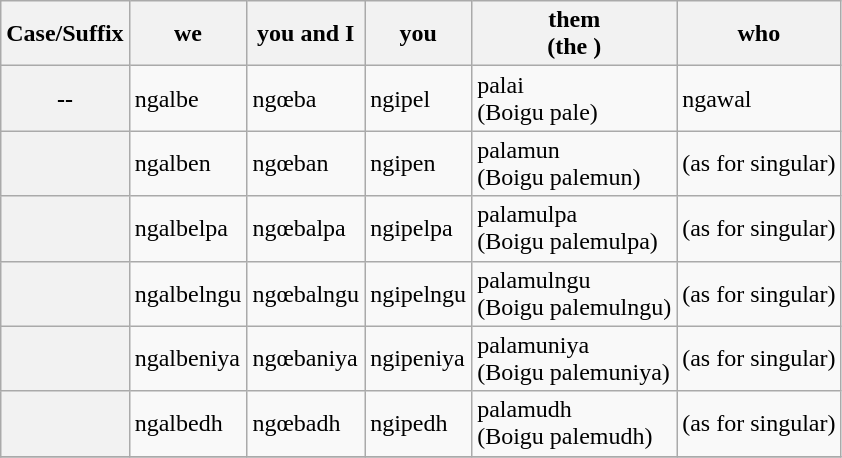<table class="wikitable">
<tr>
<th>Case/Suffix</th>
<th>we </th>
<th>you and I</th>
<th>you </th>
<th>them <br>(the )</th>
<th>who </th>
</tr>
<tr>
<th>--</th>
<td>ngalbe</td>
<td>ngœba</td>
<td>ngipel</td>
<td>palai <br>(Boigu pale)</td>
<td>ngawal</td>
</tr>
<tr>
<th></th>
<td>ngalben</td>
<td>ngœban</td>
<td>ngipen</td>
<td>palamun <br>(Boigu palemun)</td>
<td>(as for singular)</td>
</tr>
<tr>
<th></th>
<td>ngalbelpa</td>
<td>ngœbalpa</td>
<td>ngipelpa</td>
<td>palamulpa <br>(Boigu palemulpa)</td>
<td>(as for singular)</td>
</tr>
<tr>
<th></th>
<td>ngalbelngu</td>
<td>ngœbalngu</td>
<td>ngipelngu</td>
<td>palamulngu <br>(Boigu palemulngu)</td>
<td>(as for singular)</td>
</tr>
<tr>
<th></th>
<td>ngalbeniya</td>
<td>ngœbaniya</td>
<td>ngipeniya</td>
<td>palamuniya <br>(Boigu palemuniya)</td>
<td>(as for singular)</td>
</tr>
<tr>
<th></th>
<td>ngalbedh</td>
<td>ngœbadh</td>
<td>ngipedh</td>
<td>palamudh <br>(Boigu palemudh)</td>
<td>(as for singular)</td>
</tr>
<tr>
</tr>
</table>
